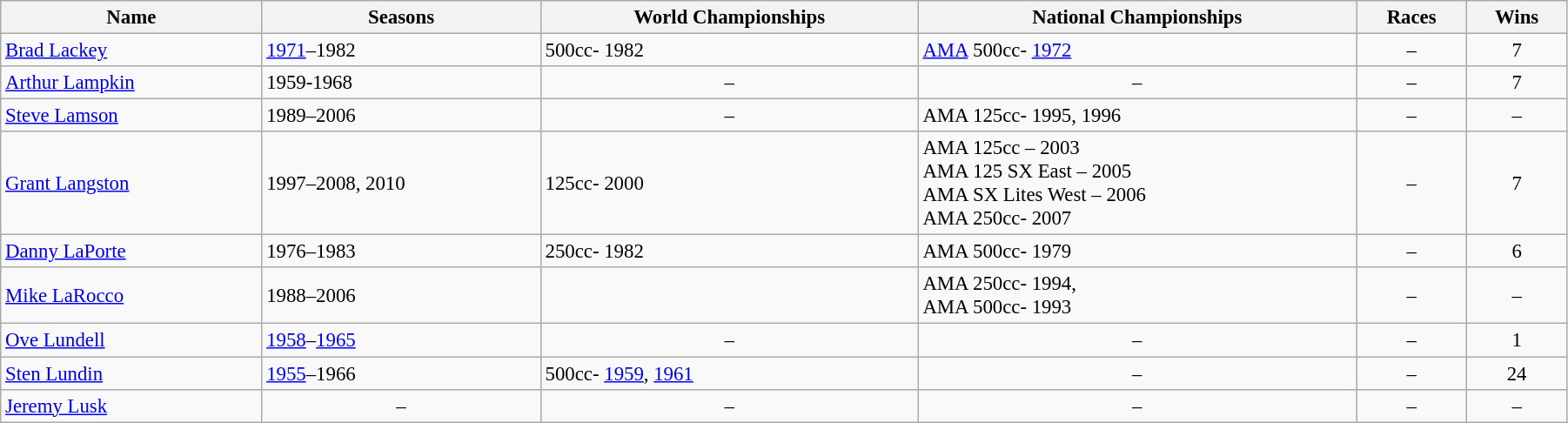<table class="sort wikitable sortable" style="font-size:95%;" width=95%>
<tr>
<th>Name</th>
<th>Seasons</th>
<th>World Championships</th>
<th>National Championships</th>
<th>Races</th>
<th>Wins</th>
</tr>
<tr>
<td> <a href='#'>Brad Lackey</a></td>
<td><a href='#'>1971</a>–1982</td>
<td>500cc- 1982</td>
<td><a href='#'>AMA</a> 500cc- <a href='#'>1972</a></td>
<td align="center">–</td>
<td align="center">7</td>
</tr>
<tr>
<td> <a href='#'>Arthur Lampkin</a></td>
<td>1959-1968</td>
<td align="center">–</td>
<td align="center">–</td>
<td align="center">–</td>
<td align="center">7</td>
</tr>
<tr>
<td> <a href='#'>Steve Lamson</a></td>
<td>1989–2006</td>
<td align="center">–</td>
<td>AMA 125cc- 1995, 1996</td>
<td align="center">–</td>
<td align="center">–</td>
</tr>
<tr>
<td> <a href='#'>Grant Langston</a></td>
<td>1997–2008, 2010</td>
<td>125cc- 2000</td>
<td>AMA 125cc – 2003<br>AMA 125 SX East – 2005<br>AMA SX Lites West – 2006<br>AMA 250cc- 2007</td>
<td align="center">–</td>
<td align="center">7</td>
</tr>
<tr>
<td> <a href='#'>Danny LaPorte</a></td>
<td>1976–1983</td>
<td>250cc- 1982</td>
<td>AMA 500cc- 1979</td>
<td align="center">–</td>
<td align="center">6</td>
</tr>
<tr>
<td> <a href='#'>Mike LaRocco</a></td>
<td>1988–2006</td>
<td></td>
<td>AMA 250cc- 1994,<br>AMA 500cc- 1993</td>
<td align="center">–</td>
<td align="center">–</td>
</tr>
<tr>
<td> <a href='#'>Ove Lundell</a></td>
<td><a href='#'>1958</a>–<a href='#'>1965</a></td>
<td align="center">–</td>
<td align="center">–</td>
<td align="center">–</td>
<td align="center">1</td>
</tr>
<tr>
<td> <a href='#'>Sten Lundin</a></td>
<td><a href='#'>1955</a>–1966</td>
<td>500cc- <a href='#'>1959</a>, <a href='#'>1961</a></td>
<td align="center">–</td>
<td align="center">–</td>
<td align="center">24</td>
</tr>
<tr>
<td> <a href='#'>Jeremy Lusk</a></td>
<td align="center">–</td>
<td align="center">–</td>
<td align="center">–</td>
<td align="center">–</td>
<td align="center">–</td>
</tr>
</table>
